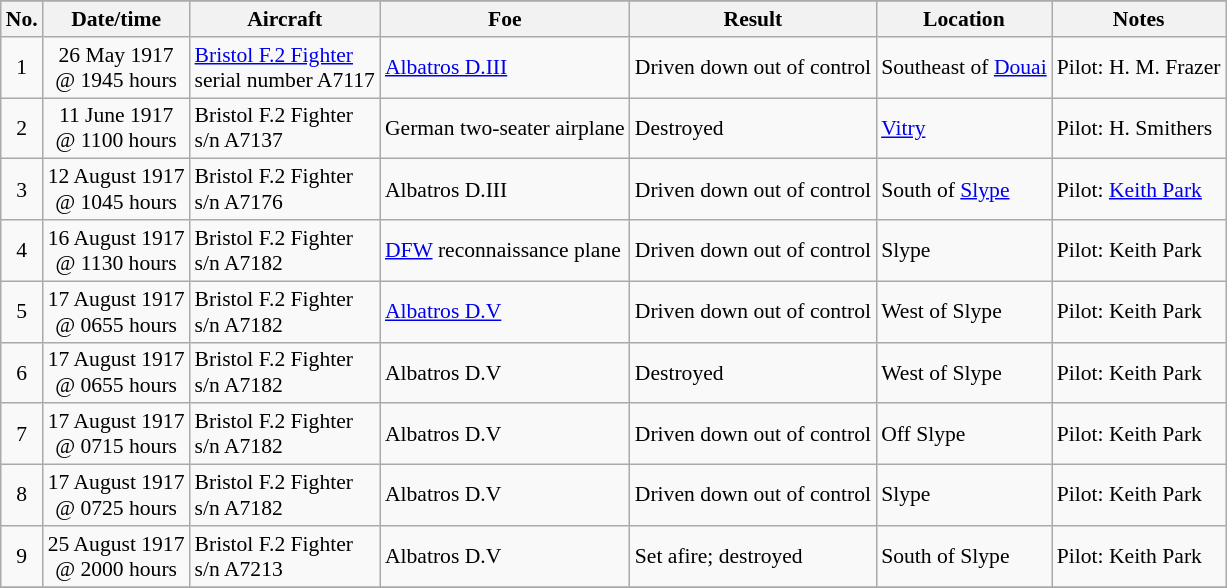<table class="wikitable" style="font-size:90%;">
<tr>
</tr>
<tr>
<th>No.</th>
<th>Date/time</th>
<th>Aircraft</th>
<th>Foe</th>
<th>Result</th>
<th>Location</th>
<th>Notes</th>
</tr>
<tr>
<td align="center">1</td>
<td align="center">26 May 1917<br>@ 1945 hours</td>
<td><a href='#'>Bristol F.2 Fighter</a><br>serial number A7117</td>
<td><a href='#'>Albatros D.III</a></td>
<td>Driven down out of control</td>
<td>Southeast of <a href='#'>Douai</a></td>
<td>Pilot: H. M. Frazer</td>
</tr>
<tr>
<td align="center">2</td>
<td align="center">11 June 1917<br>@ 1100 hours</td>
<td>Bristol F.2 Fighter<br>s/n A7137</td>
<td>German two-seater airplane</td>
<td>Destroyed</td>
<td><a href='#'>Vitry</a></td>
<td>Pilot: H. Smithers</td>
</tr>
<tr>
<td align="center">3</td>
<td align="center">12 August 1917<br>@ 1045 hours</td>
<td>Bristol F.2 Fighter<br>s/n A7176</td>
<td>Albatros D.III</td>
<td>Driven down out of control</td>
<td>South of <a href='#'>Slype</a></td>
<td>Pilot: <a href='#'>Keith Park</a></td>
</tr>
<tr>
<td align="center">4</td>
<td align="center">16 August 1917<br>@ 1130 hours</td>
<td>Bristol F.2 Fighter<br>s/n A7182</td>
<td><a href='#'>DFW</a> reconnaissance plane</td>
<td>Driven down out of control</td>
<td>Slype</td>
<td>Pilot: Keith Park</td>
</tr>
<tr>
<td align="center">5</td>
<td align="center">17 August 1917<br>@ 0655 hours</td>
<td>Bristol F.2 Fighter<br>s/n A7182</td>
<td><a href='#'>Albatros D.V</a></td>
<td>Driven down out of control</td>
<td>West of Slype</td>
<td>Pilot: Keith Park</td>
</tr>
<tr>
<td align="center">6</td>
<td align="center">17 August 1917<br>@ 0655 hours</td>
<td>Bristol F.2 Fighter<br>s/n A7182</td>
<td>Albatros D.V</td>
<td>Destroyed</td>
<td>West of Slype</td>
<td>Pilot: Keith Park</td>
</tr>
<tr>
<td align="center">7</td>
<td align="center">17 August 1917<br>@ 0715 hours</td>
<td>Bristol F.2 Fighter<br>s/n A7182</td>
<td>Albatros D.V</td>
<td>Driven down out of control</td>
<td>Off Slype</td>
<td>Pilot: Keith Park</td>
</tr>
<tr>
<td align="center">8</td>
<td align="center">17 August 1917<br>@ 0725 hours</td>
<td>Bristol F.2 Fighter<br>s/n A7182</td>
<td>Albatros D.V</td>
<td>Driven down out of control</td>
<td>Slype</td>
<td>Pilot: Keith Park</td>
</tr>
<tr>
<td align="center">9</td>
<td align="center">25 August 1917<br>@ 2000 hours</td>
<td>Bristol F.2 Fighter<br>s/n A7213</td>
<td>Albatros D.V</td>
<td>Set afire; destroyed</td>
<td>South of Slype</td>
<td>Pilot: Keith Park</td>
</tr>
<tr>
</tr>
</table>
